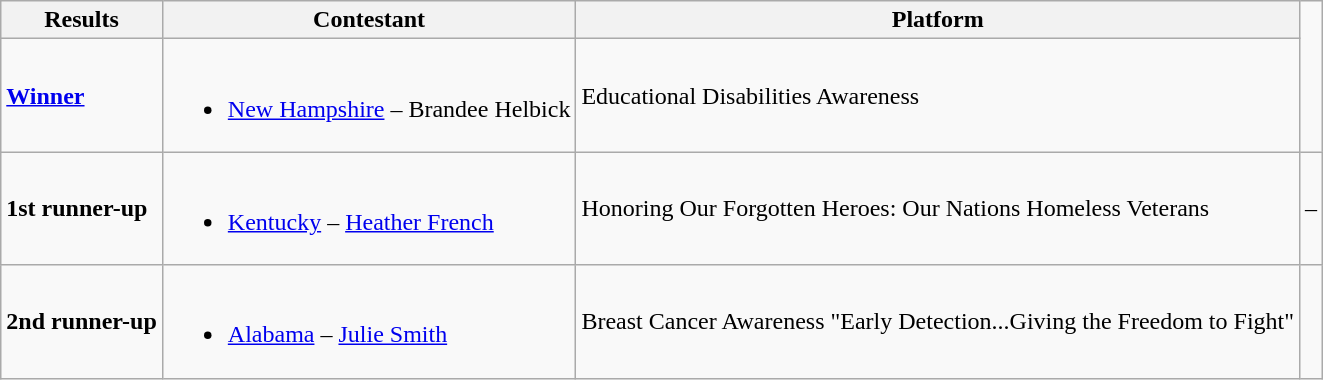<table class="wikitable">
<tr>
<th>Results</th>
<th>Contestant</th>
<th>Platform</th>
</tr>
<tr>
<td><strong><a href='#'>Winner</a></strong></td>
<td><br><ul><li> <a href='#'>New Hampshire</a> – Brandee Helbick</li></ul></td>
<td>Educational Disabilities Awareness</td>
</tr>
<tr>
<td><strong>1st runner-up</strong></td>
<td><br><ul><li> <a href='#'>Kentucky</a> – <a href='#'>Heather French</a></li></ul></td>
<td>Honoring Our Forgotten Heroes: Our Nations Homeless Veterans</td>
<td style="text-align:center;">–</td>
</tr>
<tr>
<td><strong>2nd runner-up</strong></td>
<td><br><ul><li> <a href='#'>Alabama</a> – <a href='#'>Julie Smith</a></li></ul></td>
<td>Breast Cancer Awareness "Early Detection...Giving the Freedom to Fight"</td>
</tr>
</table>
